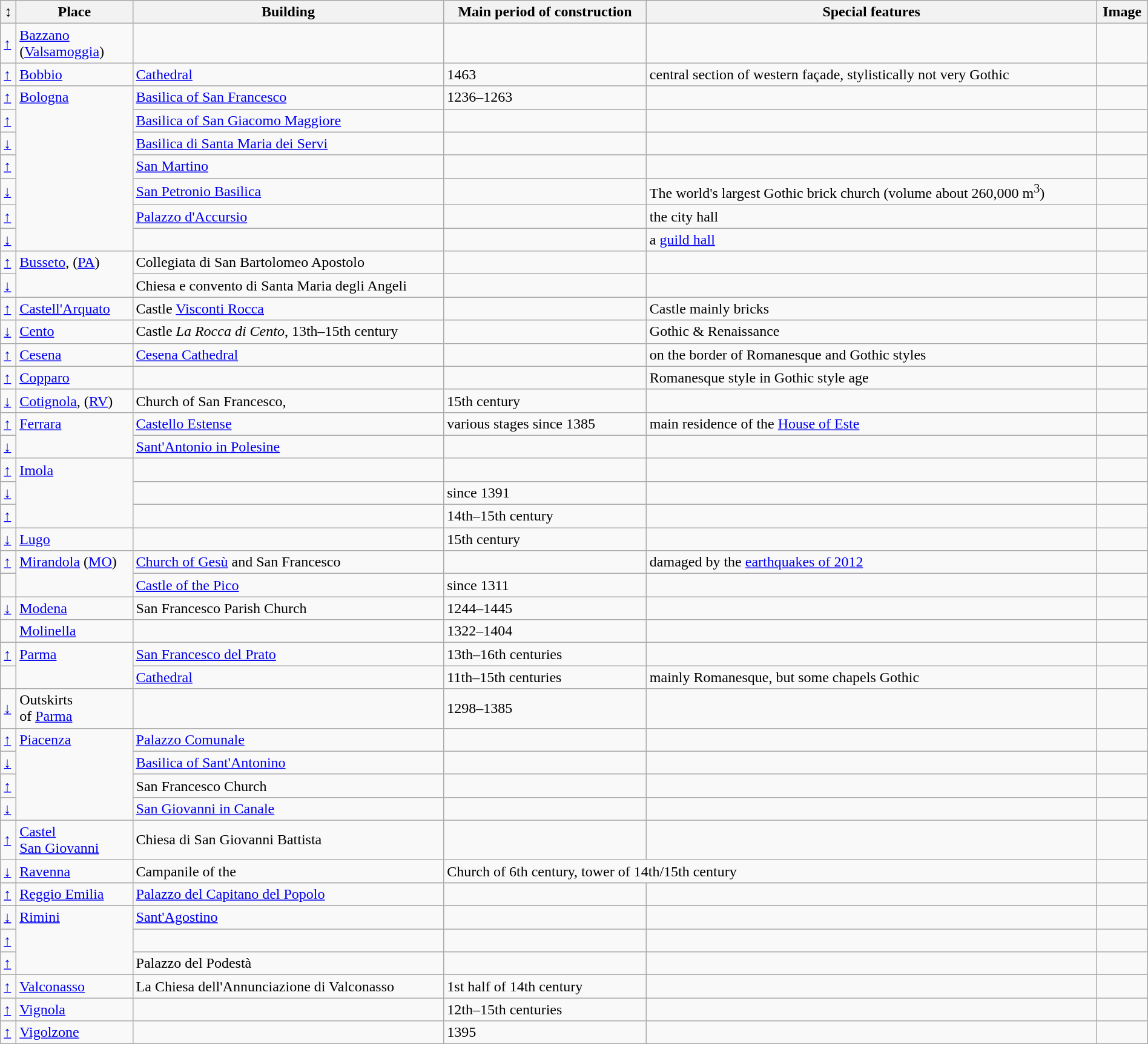<table class="wikitable"  style="border:2px; width:100%;">
<tr>
<th>↕</th>
<th>Place</th>
<th>Building</th>
<th>Main period of construction</th>
<th>Special features</th>
<th>Image</th>
</tr>
<tr>
<td><a href='#'>↑</a></td>
<td><a href='#'>Bazzano</a><br>(<a href='#'>Valsamoggia</a>)</td>
<td></td>
<td></td>
<td></td>
<td></td>
</tr>
<tr>
<td><a href='#'>↑</a></td>
<td><a href='#'>Bobbio</a></td>
<td><a href='#'>Cathedral</a></td>
<td>1463</td>
<td>central section of western façade, stylistically not very Gothic</td>
<td></td>
</tr>
<tr>
<td><a href='#'>↑</a></td>
<td valign=top rowspan=7><a href='#'>Bologna</a></td>
<td><a href='#'>Basilica of San Francesco</a></td>
<td>1236–1263</td>
<td></td>
<td></td>
</tr>
<tr>
<td><a href='#'>↑</a></td>
<td><a href='#'>Basilica of San Giacomo Maggiore</a></td>
<td></td>
<td></td>
<td></td>
</tr>
<tr>
<td><a href='#'>↓</a></td>
<td><a href='#'>Basilica di Santa Maria dei Servi</a></td>
<td></td>
<td></td>
<td></td>
</tr>
<tr>
<td><a href='#'>↑</a></td>
<td><a href='#'>San Martino</a></td>
<td></td>
<td></td>
<td></td>
</tr>
<tr>
<td><a href='#'>↓</a></td>
<td><a href='#'>San Petronio Basilica</a></td>
<td></td>
<td>The world's largest Gothic brick church (volume about 260,000 m<sup>3</sup>)</td>
<td></td>
</tr>
<tr>
<td><a href='#'>↑</a></td>
<td><a href='#'>Palazzo d'Accursio</a></td>
<td></td>
<td>the city hall</td>
<td></td>
</tr>
<tr>
<td><a href='#'>↓</a></td>
<td></td>
<td></td>
<td>a <a href='#'>guild hall</a></td>
<td></td>
</tr>
<tr>
<td><a href='#'>↑</a></td>
<td valign=top rowspan=2><a href='#'>Busseto</a>, (<a href='#'>PA</a>)</td>
<td>Collegiata di San Bartolomeo Apostolo</td>
<td></td>
<td></td>
<td></td>
</tr>
<tr>
<td><a href='#'>↓</a></td>
<td>Chiesa e convento di Santa Maria degli Angeli</td>
<td></td>
<td></td>
<td></td>
</tr>
<tr>
<td><a href='#'>↑</a></td>
<td><a href='#'>Castell'Arquato</a></td>
<td>Castle <a href='#'>Visconti Rocca</a></td>
<td></td>
<td>Castle mainly bricks</td>
<td></td>
</tr>
<tr>
<td><a href='#'>↓</a></td>
<td><a href='#'>Cento</a></td>
<td>Castle <em>La Rocca di Cento</em>, 13th–15th century</td>
<td></td>
<td>Gothic & Renaissance</td>
<td></td>
</tr>
<tr>
<td><a href='#'>↑</a></td>
<td><a href='#'>Cesena</a></td>
<td><a href='#'>Cesena Cathedral</a></td>
<td></td>
<td>on the border of Romanesque and Gothic styles</td>
<td></td>
</tr>
<tr>
<td><a href='#'>↑</a></td>
<td><a href='#'>Copparo</a></td>
<td></td>
<td></td>
<td>Romanesque style in Gothic style age</td>
<td></td>
</tr>
<tr>
<td><a href='#'>↓</a></td>
<td><a href='#'>Cotignola</a>, (<a href='#'>RV</a>)</td>
<td>Church of San Francesco,</td>
<td>15th century</td>
<td></td>
<td></td>
</tr>
<tr>
<td><a href='#'>↑</a></td>
<td rowspan="2" style="vertical-align:top;"><a href='#'>Ferrara</a></td>
<td><a href='#'>Castello Estense</a></td>
<td>various stages since 1385</td>
<td>main residence of the <a href='#'>House of Este</a></td>
<td></td>
</tr>
<tr>
<td><a href='#'>↓</a></td>
<td {{ill><a href='#'>Sant'Antonio in Polesine</a></td>
<td></td>
<td></td>
<td></td>
</tr>
<tr>
<td><a href='#'>↑</a></td>
<td rowspan="3" style="vertical-align:top;"><a href='#'>Imola</a></td>
<td></td>
<td></td>
<td></td>
<td></td>
</tr>
<tr>
<td><a href='#'>↓</a></td>
<td></td>
<td>since 1391</td>
<td></td>
<td></td>
</tr>
<tr>
<td><a href='#'>↑</a></td>
<td></td>
<td>14th–15th century</td>
<td></td>
<td></td>
</tr>
<tr>
<td><a href='#'>↓</a></td>
<td><a href='#'>Lugo</a></td>
<td></td>
<td>15th century</td>
<td></td>
<td><br></td>
</tr>
<tr>
<td><a href='#'>↑</a></td>
<td rowspan="2" style="vertical-align:top;"><a href='#'>Mirandola</a> (<a href='#'>MO</a>)</td>
<td><a href='#'>Church of Gesù</a> and San Francesco</td>
<td></td>
<td>damaged by the <a href='#'>earthquakes of 2012</a></td>
<td></td>
</tr>
<tr>
<td></td>
<td><a href='#'>Castle of the Pico</a></td>
<td>since 1311</td>
<td></td>
<td></td>
</tr>
<tr>
<td><a href='#'>↓</a></td>
<td><a href='#'>Modena</a></td>
<td>San Francesco Parish Church</td>
<td>1244–1445</td>
<td></td>
<td></td>
</tr>
<tr>
<td></td>
<td><a href='#'>Molinella</a></td>
<td></td>
<td>1322–1404</td>
<td></td>
<td></td>
</tr>
<tr>
<td><a href='#'>↑</a></td>
<td rowspan="2" style="vertical-align:top;"><a href='#'>Parma</a></td>
<td><a href='#'>San Francesco del Prato</a></td>
<td>13th–16th centuries</td>
<td></td>
<td></td>
</tr>
<tr>
<td></td>
<td><a href='#'>Cathedral</a></td>
<td>11th–15th centuries</td>
<td>mainly Romanesque, but some chapels Gothic</td>
<td></td>
</tr>
<tr>
<td><a href='#'>↓</a></td>
<td>Outskirts<br>of <a href='#'>Parma</a></td>
<td></td>
<td>1298–1385</td>
<td></td>
<td></td>
</tr>
<tr>
<td><a href='#'>↑</a></td>
<td valign=top rowspan=4><a href='#'>Piacenza</a></td>
<td><a href='#'>Palazzo Comunale</a></td>
<td></td>
<td></td>
<td></td>
</tr>
<tr>
<td><a href='#'>↓</a></td>
<td><a href='#'>Basilica of Sant'Antonino</a></td>
<td></td>
<td></td>
<td></td>
</tr>
<tr>
<td><a href='#'>↑</a></td>
<td>San Francesco Church</td>
<td></td>
<td></td>
<td></td>
</tr>
<tr>
<td><a href='#'>↓</a></td>
<td><a href='#'>San Giovanni in Canale</a></td>
<td></td>
<td></td>
<td></td>
</tr>
<tr>
<td><a href='#'>↑</a></td>
<td><a href='#'>Castel<br>San Giovanni</a></td>
<td>Chiesa di San Giovanni Battista </td>
<td></td>
<td></td>
<td></td>
</tr>
<tr>
<td><a href='#'>↓</a></td>
<td><a href='#'>Ravenna</a></td>
<td>Campanile of the </td>
<td colspan=2>Church of 6th century, tower of 14th/15th century</td>
<td></td>
</tr>
<tr>
<td><a href='#'>↑</a></td>
<td><a href='#'>Reggio Emilia</a></td>
<td><a href='#'>Palazzo del Capitano del Popolo</a></td>
<td></td>
<td></td>
<td></td>
</tr>
<tr>
<td><a href='#'>↓</a></td>
<td valign=top rowspan=3><a href='#'>Rimini</a></td>
<td><a href='#'>Sant'Agostino</a></td>
<td></td>
<td></td>
<td></td>
</tr>
<tr>
<td><a href='#'>↑</a></td>
<td></td>
<td></td>
<td></td>
<td></td>
</tr>
<tr>
<td><a href='#'>↑</a></td>
<td>Palazzo del Podestà</td>
<td></td>
<td></td>
<td></td>
</tr>
<tr>
<td><a href='#'>↑</a></td>
<td><a href='#'>Valconasso</a></td>
<td>La Chiesa dell'Annunciazione di Valconasso</td>
<td>1st half of 14th century</td>
<td></td>
<td></td>
</tr>
<tr>
<td><a href='#'>↑</a></td>
<td><a href='#'>Vignola</a></td>
<td></td>
<td>12th–15th centuries</td>
<td></td>
<td></td>
</tr>
<tr>
<td><a href='#'>↑</a></td>
<td><a href='#'>Vigolzone</a></td>
<td></td>
<td>1395</td>
<td></td>
<td></td>
</tr>
</table>
